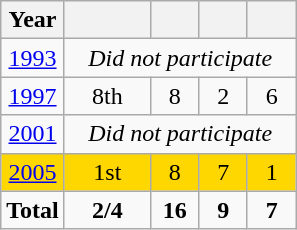<table class="wikitable" style="text-align: center;">
<tr>
<th>Year</th>
<th width="50"></th>
<th width=25></th>
<th width=25></th>
<th width=25></th>
</tr>
<tr>
<td> <a href='#'>1993</a></td>
<td colspan=4><em>Did not participate</em></td>
</tr>
<tr>
<td> <a href='#'>1997</a></td>
<td>8th</td>
<td>8</td>
<td>2</td>
<td>6</td>
</tr>
<tr>
<td> <a href='#'>2001</a></td>
<td colspan=4><em>Did not participate</em></td>
</tr>
<tr bgcolor=gold>
<td> <a href='#'>2005</a></td>
<td>1st</td>
<td>8</td>
<td>7</td>
<td>1</td>
</tr>
<tr>
<td><strong>Total</strong></td>
<td><strong>2/4</strong></td>
<td><strong>16</strong></td>
<td><strong>9</strong></td>
<td><strong>7</strong></td>
</tr>
</table>
